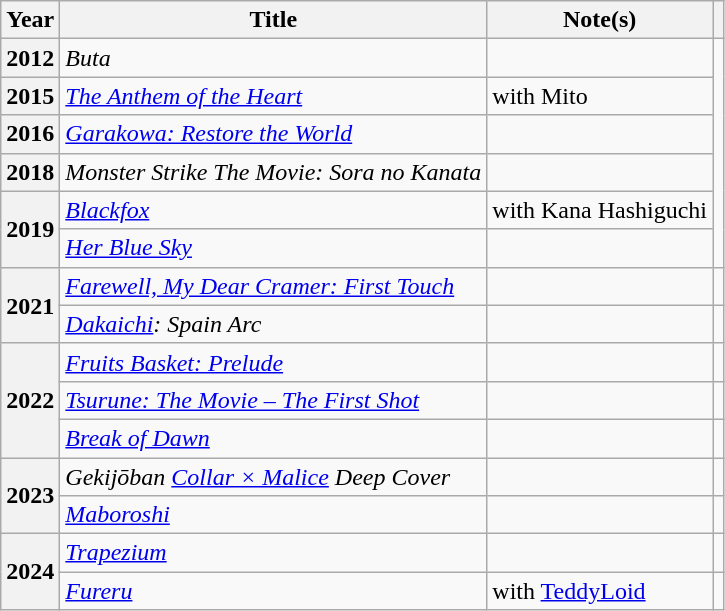<table class="wikitable sortable">
<tr>
<th>Year</th>
<th>Title</th>
<th class="unsortable">Note(s)</th>
<th class="unsortable"></th>
</tr>
<tr>
<th rowspan="1">2012</th>
<td><em>Buta</em></td>
<td></td>
<td rowspan="6"></td>
</tr>
<tr>
<th rowspan="1">2015</th>
<td><em><a href='#'>The Anthem of the Heart</a></em></td>
<td>with Mito</td>
</tr>
<tr>
<th rowspan="1">2016</th>
<td><em><a href='#'>Garakowa: Restore the World</a></em></td>
<td></td>
</tr>
<tr>
<th rowspan="1">2018</th>
<td><em>Monster Strike The Movie: Sora no Kanata</em></td>
<td></td>
</tr>
<tr>
<th rowspan="2">2019</th>
<td><em><a href='#'>Blackfox</a></em></td>
<td>with Kana Hashiguchi</td>
</tr>
<tr>
<td><em><a href='#'>Her Blue Sky</a></em></td>
<td></td>
</tr>
<tr>
<th rowspan="2">2021</th>
<td><em><a href='#'>Farewell, My Dear Cramer: First Touch</a></em></td>
<td></td>
<td></td>
</tr>
<tr>
<td><em><a href='#'>Dakaichi</a>: Spain Arc</em></td>
<td></td>
<td></td>
</tr>
<tr>
<th rowspan="3">2022</th>
<td><em><a href='#'>Fruits Basket: Prelude</a></em></td>
<td></td>
<td></td>
</tr>
<tr>
<td><em><a href='#'>Tsurune: The Movie – The First Shot</a></em></td>
<td></td>
<td></td>
</tr>
<tr>
<td><em><a href='#'>Break of Dawn</a></em></td>
<td></td>
<td></td>
</tr>
<tr>
<th rowspan="2">2023</th>
<td><em>Gekijōban <a href='#'>Collar × Malice</a> Deep Cover</em></td>
<td></td>
<td></td>
</tr>
<tr>
<td><em><a href='#'>Maboroshi</a></em></td>
<td></td>
<td></td>
</tr>
<tr>
<th rowspan="2">2024</th>
<td><em><a href='#'>Trapezium</a></em></td>
<td></td>
<td></td>
</tr>
<tr>
<td><em><a href='#'>Fureru</a></em></td>
<td>with <a href='#'>TeddyLoid</a></td>
<td></td>
</tr>
</table>
